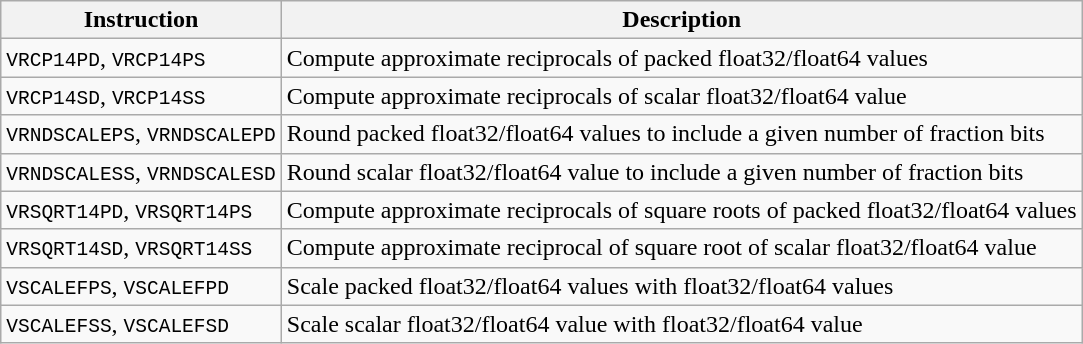<table class="wikitable">
<tr>
<th scope="col">Instruction</th>
<th scope="col">Description</th>
</tr>
<tr>
<td><code>VRCP14PD</code>, <code>VRCP14PS</code></td>
<td>Compute approximate reciprocals of packed float32/float64 values</td>
</tr>
<tr>
<td><code>VRCP14SD</code>, <code>VRCP14SS</code></td>
<td>Compute approximate reciprocals of scalar float32/float64 value</td>
</tr>
<tr>
<td><code>VRNDSCALEPS</code>, <code>VRNDSCALEPD</code></td>
<td>Round packed float32/float64 values to include a given number of fraction bits</td>
</tr>
<tr>
<td><code>VRNDSCALESS</code>, <code>VRNDSCALESD</code></td>
<td>Round scalar float32/float64 value to include a given number of fraction bits</td>
</tr>
<tr>
<td><code>VRSQRT14PD</code>, <code>VRSQRT14PS</code></td>
<td>Compute approximate reciprocals of square roots of packed float32/float64 values</td>
</tr>
<tr>
<td><code>VRSQRT14SD</code>, <code>VRSQRT14SS</code></td>
<td>Compute approximate reciprocal of square root of scalar float32/float64 value</td>
</tr>
<tr>
<td><code>VSCALEFPS</code>, <code>VSCALEFPD</code></td>
<td>Scale packed float32/float64 values with float32/float64 values</td>
</tr>
<tr>
<td><code>VSCALEFSS</code>, <code>VSCALEFSD</code></td>
<td>Scale scalar float32/float64 value with float32/float64 value</td>
</tr>
</table>
